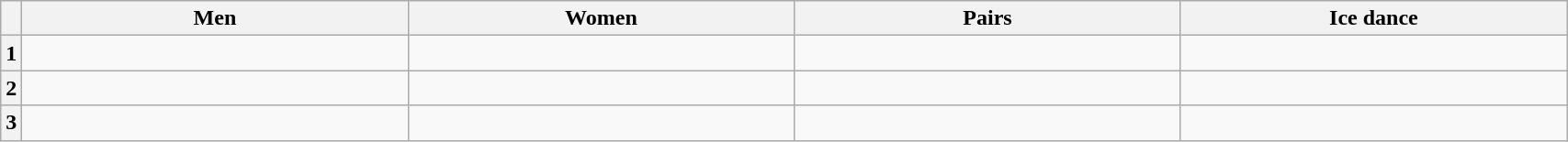<table class="wikitable unsortable" style="text-align:left; width:90%">
<tr>
<th scope="col"></th>
<th scope="col" style="width:25%">Men</th>
<th scope="col" style="width:25%">Women</th>
<th scope="col" style="width:25%">Pairs</th>
<th scope="col" style="width:25%">Ice dance</th>
</tr>
<tr>
<th scope="row">1</th>
<td></td>
<td></td>
<td></td>
<td></td>
</tr>
<tr>
<th scope="row">2</th>
<td></td>
<td></td>
<td></td>
<td></td>
</tr>
<tr>
<th scope="row">3</th>
<td></td>
<td></td>
<td></td>
<td></td>
</tr>
</table>
